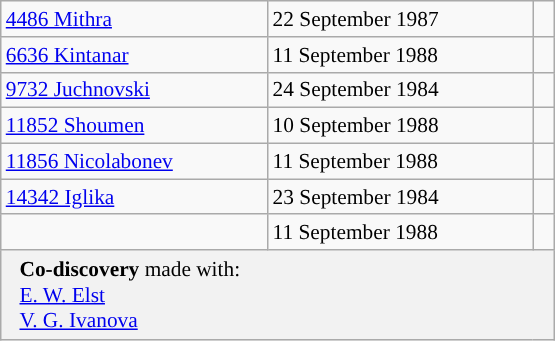<table class="wikitable" style="font-size: 89%; float: left; width: 26em; margin-right: 1em; height: 224px;">
<tr>
<td><a href='#'>4486 Mithra</a></td>
<td>22 September 1987</td>
<td> </td>
</tr>
<tr>
<td><a href='#'>6636 Kintanar</a></td>
<td>11 September 1988</td>
<td></td>
</tr>
<tr>
<td><a href='#'>9732 Juchnovski</a></td>
<td>24 September 1984</td>
<td> </td>
</tr>
<tr>
<td><a href='#'>11852 Shoumen</a></td>
<td>10 September 1988</td>
<td> </td>
</tr>
<tr>
<td><a href='#'>11856 Nicolabonev</a></td>
<td>11 September 1988</td>
<td> </td>
</tr>
<tr>
<td><a href='#'>14342 Iglika</a></td>
<td>23 September 1984</td>
<td> </td>
</tr>
<tr>
<td></td>
<td>11 September 1988</td>
<td></td>
</tr>
<tr>
<th colspan=3 style="font-weight: normal; text-align: left; padding: 4px 12px;"><strong>Co-discovery</strong> made with:<br> <a href='#'>E. W. Elst</a><br> <a href='#'>V. G. Ivanova</a></th>
</tr>
</table>
